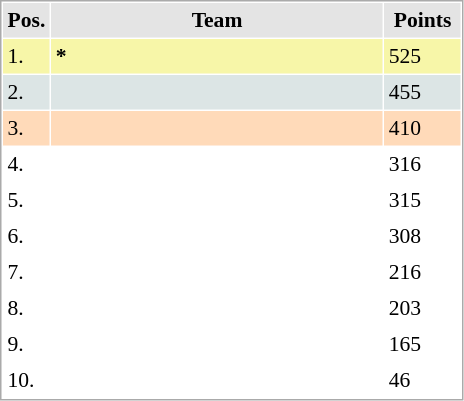<table cellspacing="1" cellpadding="3" style="border:1px solid #aaa; font-size:90%;">
<tr style="background:#e4e4e4;">
<th style="width:10px;">Pos.</th>
<th style="width:215px;">Team</th>
<th style="width:45px;">Points</th>
</tr>
<tr style="background:#f7f6a8;">
<td>1.</td>
<td align="left"><strong>*</strong></td>
<td>525</td>
</tr>
<tr style="background:#dce5e5;">
<td>2.</td>
<td align="left"></td>
<td>455</td>
</tr>
<tr style="background:#ffdab9;">
<td>3.</td>
<td align="left"></td>
<td>410</td>
</tr>
<tr>
<td>4.</td>
<td align="left"></td>
<td>316</td>
</tr>
<tr>
<td>5.</td>
<td align="left"></td>
<td>315</td>
</tr>
<tr>
<td>6.</td>
<td align="left"></td>
<td>308</td>
</tr>
<tr>
<td>7.</td>
<td align="left"></td>
<td>216</td>
</tr>
<tr>
<td>8.</td>
<td align="left"></td>
<td>203</td>
</tr>
<tr>
<td>9.</td>
<td align="left"></td>
<td>165</td>
</tr>
<tr>
<td>10.</td>
<td align="left"></td>
<td>46</td>
</tr>
</table>
